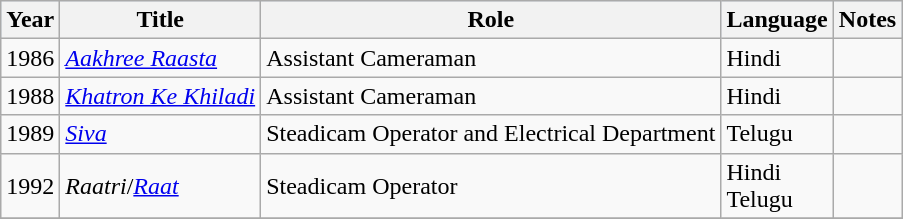<table class="wikitable">
<tr style="background:#d1e4fd;">
<th>Year</th>
<th>Title</th>
<th>Role</th>
<th>Language</th>
<th>Notes</th>
</tr>
<tr>
<td>1986</td>
<td><em><a href='#'>Aakhree Raasta</a></em></td>
<td>Assistant Cameraman</td>
<td>Hindi</td>
<td></td>
</tr>
<tr>
<td>1988</td>
<td><em><a href='#'>Khatron Ke Khiladi</a></em></td>
<td>Assistant Cameraman</td>
<td>Hindi</td>
<td></td>
</tr>
<tr>
<td>1989</td>
<td><em><a href='#'>Siva</a></em></td>
<td>Steadicam Operator and Electrical Department</td>
<td>Telugu</td>
<td></td>
</tr>
<tr>
<td>1992</td>
<td><em>Raatri</em>/<em><a href='#'>Raat</a></em></td>
<td>Steadicam Operator</td>
<td>Hindi<br>Telugu</td>
<td></td>
</tr>
<tr>
</tr>
</table>
